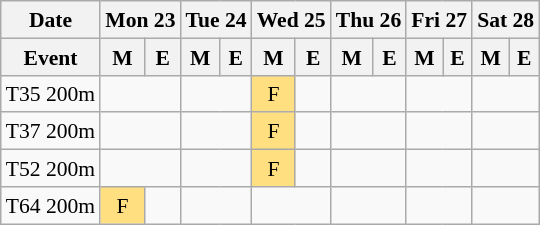<table class="wikitable" style="margin:0.5em auto; font-size:90%; line-height:1.25em;">
<tr>
<th>Date</th>
<th colspan="2">Mon 23</th>
<th colspan="2">Tue 24</th>
<th colspan="2">Wed 25</th>
<th colspan="2">Thu 26</th>
<th colspan="2">Fri 27</th>
<th colspan="2">Sat 28</th>
</tr>
<tr>
<th>Event</th>
<th>M</th>
<th>E</th>
<th>M</th>
<th>E</th>
<th>M</th>
<th>E</th>
<th>M</th>
<th>E</th>
<th>M</th>
<th>E</th>
<th>M</th>
<th>E</th>
</tr>
<tr align="center">
<td align="left">T35 200m</td>
<td colspan="2"></td>
<td colspan="2"></td>
<td bgcolor="#FFDF80">F</td>
<td></td>
<td colspan="2"></td>
<td colspan="2"></td>
<td colspan="2"></td>
</tr>
<tr align="center">
<td align="left">T37 200m</td>
<td colspan="2"></td>
<td colspan="2"></td>
<td bgcolor="#FFDF80">F</td>
<td></td>
<td colspan="2"></td>
<td colspan="2"></td>
<td colspan="2"></td>
</tr>
<tr align="center">
<td align="left">T52 200m</td>
<td colspan="2"></td>
<td colspan="2"></td>
<td bgcolor="#FFDF80">F</td>
<td></td>
<td colspan="2"></td>
<td colspan="2"></td>
<td colspan="2"></td>
</tr>
<tr align="center">
<td align="left">T64 200m</td>
<td bgcolor="#FFDF80">F</td>
<td></td>
<td colspan="2"></td>
<td colspan="2"></td>
<td colspan="2"></td>
<td colspan="2"></td>
<td colspan="2"></td>
</tr>
</table>
